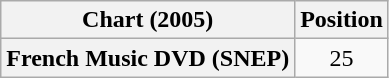<table class="wikitable plainrowheaders" style="text-align:center">
<tr>
<th scope="col">Chart (2005)</th>
<th scope="col">Position</th>
</tr>
<tr>
<th scope="row">French Music DVD (SNEP)</th>
<td>25</td>
</tr>
</table>
